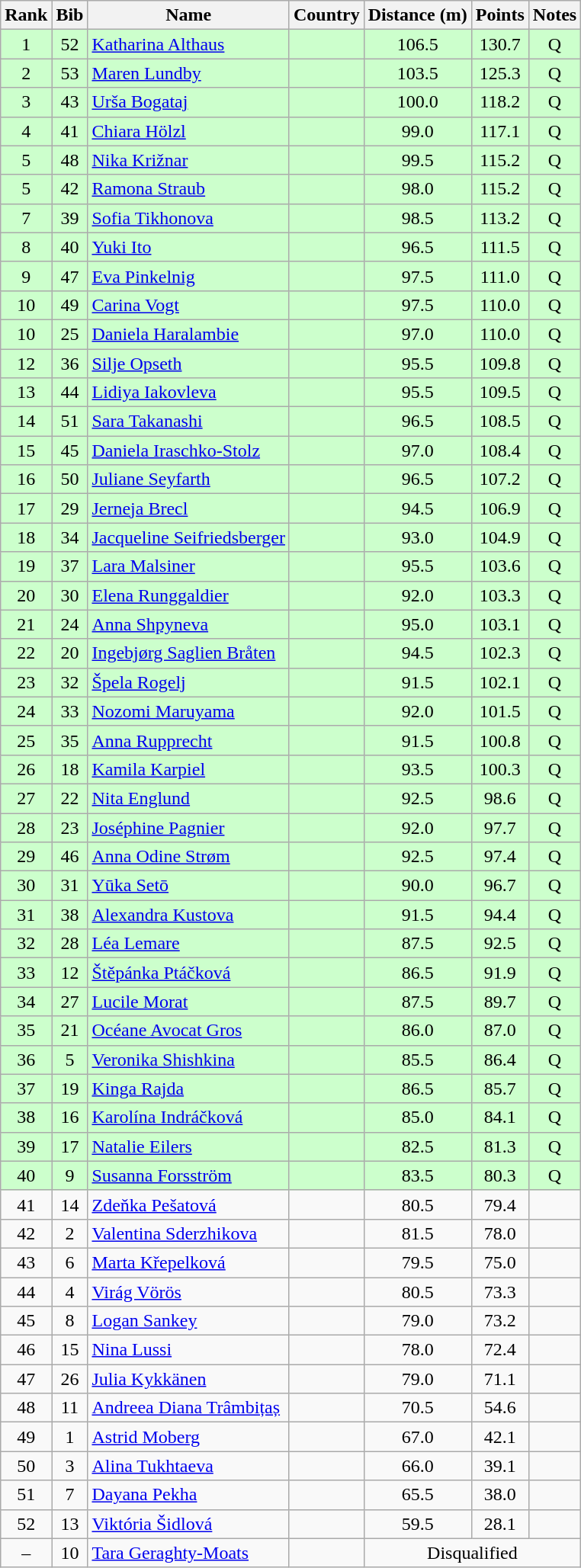<table class="wikitable sortable" style="text-align:center">
<tr>
<th>Rank</th>
<th>Bib</th>
<th>Name</th>
<th>Country</th>
<th>Distance (m)</th>
<th>Points</th>
<th>Notes</th>
</tr>
<tr bgcolor=ccffcc>
<td>1</td>
<td>52</td>
<td align=left><a href='#'>Katharina Althaus</a></td>
<td align=left></td>
<td>106.5</td>
<td>130.7</td>
<td>Q</td>
</tr>
<tr bgcolor=ccffcc>
<td>2</td>
<td>53</td>
<td align=left><a href='#'>Maren Lundby</a></td>
<td align=left></td>
<td>103.5</td>
<td>125.3</td>
<td>Q</td>
</tr>
<tr bgcolor=ccffcc>
<td>3</td>
<td>43</td>
<td align=left><a href='#'>Urša Bogataj</a></td>
<td align=left></td>
<td>100.0</td>
<td>118.2</td>
<td>Q</td>
</tr>
<tr bgcolor=ccffcc>
<td>4</td>
<td>41</td>
<td align=left><a href='#'>Chiara Hölzl</a></td>
<td align=left></td>
<td>99.0</td>
<td>117.1</td>
<td>Q</td>
</tr>
<tr bgcolor=ccffcc>
<td>5</td>
<td>48</td>
<td align=left><a href='#'>Nika Križnar</a></td>
<td align=left></td>
<td>99.5</td>
<td>115.2</td>
<td>Q</td>
</tr>
<tr bgcolor=ccffcc>
<td>5</td>
<td>42</td>
<td align=left><a href='#'>Ramona Straub</a></td>
<td align=left></td>
<td>98.0</td>
<td>115.2</td>
<td>Q</td>
</tr>
<tr bgcolor=ccffcc>
<td>7</td>
<td>39</td>
<td align=left><a href='#'>Sofia Tikhonova</a></td>
<td align=left></td>
<td>98.5</td>
<td>113.2</td>
<td>Q</td>
</tr>
<tr bgcolor=ccffcc>
<td>8</td>
<td>40</td>
<td align=left><a href='#'>Yuki Ito</a></td>
<td align=left></td>
<td>96.5</td>
<td>111.5</td>
<td>Q</td>
</tr>
<tr bgcolor=ccffcc>
<td>9</td>
<td>47</td>
<td align=left><a href='#'>Eva Pinkelnig</a></td>
<td align=left></td>
<td>97.5</td>
<td>111.0</td>
<td>Q</td>
</tr>
<tr bgcolor=ccffcc>
<td>10</td>
<td>49</td>
<td align=left><a href='#'>Carina Vogt</a></td>
<td align=left></td>
<td>97.5</td>
<td>110.0</td>
<td>Q</td>
</tr>
<tr bgcolor=ccffcc>
<td>10</td>
<td>25</td>
<td align=left><a href='#'>Daniela Haralambie</a></td>
<td align=left></td>
<td>97.0</td>
<td>110.0</td>
<td>Q</td>
</tr>
<tr bgcolor=ccffcc>
<td>12</td>
<td>36</td>
<td align=left><a href='#'>Silje Opseth</a></td>
<td align=left></td>
<td>95.5</td>
<td>109.8</td>
<td>Q</td>
</tr>
<tr bgcolor=ccffcc>
<td>13</td>
<td>44</td>
<td align=left><a href='#'>Lidiya Iakovleva</a></td>
<td align=left></td>
<td>95.5</td>
<td>109.5</td>
<td>Q</td>
</tr>
<tr bgcolor=ccffcc>
<td>14</td>
<td>51</td>
<td align=left><a href='#'>Sara Takanashi</a></td>
<td align=left></td>
<td>96.5</td>
<td>108.5</td>
<td>Q</td>
</tr>
<tr bgcolor=ccffcc>
<td>15</td>
<td>45</td>
<td align=left><a href='#'>Daniela Iraschko-Stolz</a></td>
<td align=left></td>
<td>97.0</td>
<td>108.4</td>
<td>Q</td>
</tr>
<tr bgcolor=ccffcc>
<td>16</td>
<td>50</td>
<td align=left><a href='#'>Juliane Seyfarth</a></td>
<td align=left></td>
<td>96.5</td>
<td>107.2</td>
<td>Q</td>
</tr>
<tr bgcolor=ccffcc>
<td>17</td>
<td>29</td>
<td align=left><a href='#'>Jerneja Brecl</a></td>
<td align=left></td>
<td>94.5</td>
<td>106.9</td>
<td>Q</td>
</tr>
<tr bgcolor=ccffcc>
<td>18</td>
<td>34</td>
<td align=left><a href='#'>Jacqueline Seifriedsberger</a></td>
<td align=left></td>
<td>93.0</td>
<td>104.9</td>
<td>Q</td>
</tr>
<tr bgcolor=ccffcc>
<td>19</td>
<td>37</td>
<td align=left><a href='#'>Lara Malsiner</a></td>
<td align=left></td>
<td>95.5</td>
<td>103.6</td>
<td>Q</td>
</tr>
<tr bgcolor=ccffcc>
<td>20</td>
<td>30</td>
<td align=left><a href='#'>Elena Runggaldier</a></td>
<td align=left></td>
<td>92.0</td>
<td>103.3</td>
<td>Q</td>
</tr>
<tr bgcolor=ccffcc>
<td>21</td>
<td>24</td>
<td align=left><a href='#'>Anna Shpyneva</a></td>
<td align=left></td>
<td>95.0</td>
<td>103.1</td>
<td>Q</td>
</tr>
<tr bgcolor=ccffcc>
<td>22</td>
<td>20</td>
<td align=left><a href='#'>Ingebjørg Saglien Bråten</a></td>
<td align=left></td>
<td>94.5</td>
<td>102.3</td>
<td>Q</td>
</tr>
<tr bgcolor=ccffcc>
<td>23</td>
<td>32</td>
<td align=left><a href='#'>Špela Rogelj</a></td>
<td align=left></td>
<td>91.5</td>
<td>102.1</td>
<td>Q</td>
</tr>
<tr bgcolor=ccffcc>
<td>24</td>
<td>33</td>
<td align=left><a href='#'>Nozomi Maruyama</a></td>
<td align=left></td>
<td>92.0</td>
<td>101.5</td>
<td>Q</td>
</tr>
<tr bgcolor=ccffcc>
<td>25</td>
<td>35</td>
<td align=left><a href='#'>Anna Rupprecht</a></td>
<td align=left></td>
<td>91.5</td>
<td>100.8</td>
<td>Q</td>
</tr>
<tr bgcolor=ccffcc>
<td>26</td>
<td>18</td>
<td align=left><a href='#'>Kamila Karpiel</a></td>
<td align=left></td>
<td>93.5</td>
<td>100.3</td>
<td>Q</td>
</tr>
<tr bgcolor=ccffcc>
<td>27</td>
<td>22</td>
<td align=left><a href='#'>Nita Englund</a></td>
<td align=left></td>
<td>92.5</td>
<td>98.6</td>
<td>Q</td>
</tr>
<tr bgcolor=ccffcc>
<td>28</td>
<td>23</td>
<td align=left><a href='#'>Joséphine Pagnier</a></td>
<td align=left></td>
<td>92.0</td>
<td>97.7</td>
<td>Q</td>
</tr>
<tr bgcolor=ccffcc>
<td>29</td>
<td>46</td>
<td align=left><a href='#'>Anna Odine Strøm</a></td>
<td align=left></td>
<td>92.5</td>
<td>97.4</td>
<td>Q</td>
</tr>
<tr bgcolor=ccffcc>
<td>30</td>
<td>31</td>
<td align=left><a href='#'>Yūka Setō</a></td>
<td align=left></td>
<td>90.0</td>
<td>96.7</td>
<td>Q</td>
</tr>
<tr bgcolor=ccffcc>
<td>31</td>
<td>38</td>
<td align=left><a href='#'>Alexandra Kustova</a></td>
<td align=left></td>
<td>91.5</td>
<td>94.4</td>
<td>Q</td>
</tr>
<tr bgcolor=ccffcc>
<td>32</td>
<td>28</td>
<td align=left><a href='#'>Léa Lemare</a></td>
<td align=left></td>
<td>87.5</td>
<td>92.5</td>
<td>Q</td>
</tr>
<tr bgcolor=ccffcc>
<td>33</td>
<td>12</td>
<td align=left><a href='#'>Štěpánka Ptáčková</a></td>
<td align=left></td>
<td>86.5</td>
<td>91.9</td>
<td>Q</td>
</tr>
<tr bgcolor=ccffcc>
<td>34</td>
<td>27</td>
<td align=left><a href='#'>Lucile Morat</a></td>
<td align=left></td>
<td>87.5</td>
<td>89.7</td>
<td>Q</td>
</tr>
<tr bgcolor=ccffcc>
<td>35</td>
<td>21</td>
<td align=left><a href='#'>Océane Avocat Gros</a></td>
<td align=left></td>
<td>86.0</td>
<td>87.0</td>
<td>Q</td>
</tr>
<tr bgcolor=ccffcc>
<td>36</td>
<td>5</td>
<td align=left><a href='#'>Veronika Shishkina</a></td>
<td align=left></td>
<td>85.5</td>
<td>86.4</td>
<td>Q</td>
</tr>
<tr bgcolor=ccffcc>
<td>37</td>
<td>19</td>
<td align=left><a href='#'>Kinga Rajda</a></td>
<td align=left></td>
<td>86.5</td>
<td>85.7</td>
<td>Q</td>
</tr>
<tr bgcolor=ccffcc>
<td>38</td>
<td>16</td>
<td align=left><a href='#'>Karolína Indráčková</a></td>
<td align=left></td>
<td>85.0</td>
<td>84.1</td>
<td>Q</td>
</tr>
<tr bgcolor=ccffcc>
<td>39</td>
<td>17</td>
<td align=left><a href='#'>Natalie Eilers</a></td>
<td align=left></td>
<td>82.5</td>
<td>81.3</td>
<td>Q</td>
</tr>
<tr bgcolor=ccffcc>
<td>40</td>
<td>9</td>
<td align=left><a href='#'>Susanna Forsström</a></td>
<td align=left></td>
<td>83.5</td>
<td>80.3</td>
<td>Q</td>
</tr>
<tr>
<td>41</td>
<td>14</td>
<td align=left><a href='#'>Zdeňka Pešatová</a></td>
<td align=left></td>
<td>80.5</td>
<td>79.4</td>
<td></td>
</tr>
<tr>
<td>42</td>
<td>2</td>
<td align=left><a href='#'>Valentina Sderzhikova</a></td>
<td align=left></td>
<td>81.5</td>
<td>78.0</td>
<td></td>
</tr>
<tr>
<td>43</td>
<td>6</td>
<td align=left><a href='#'>Marta Křepelková</a></td>
<td align=left></td>
<td>79.5</td>
<td>75.0</td>
<td></td>
</tr>
<tr>
<td>44</td>
<td>4</td>
<td align=left><a href='#'>Virág Vörös</a></td>
<td align=left></td>
<td>80.5</td>
<td>73.3</td>
<td></td>
</tr>
<tr>
<td>45</td>
<td>8</td>
<td align=left><a href='#'>Logan Sankey</a></td>
<td align=left></td>
<td>79.0</td>
<td>73.2</td>
<td></td>
</tr>
<tr>
<td>46</td>
<td>15</td>
<td align=left><a href='#'>Nina Lussi</a></td>
<td align=left></td>
<td>78.0</td>
<td>72.4</td>
<td></td>
</tr>
<tr>
<td>47</td>
<td>26</td>
<td align=left><a href='#'>Julia Kykkänen</a></td>
<td align=left></td>
<td>79.0</td>
<td>71.1</td>
<td></td>
</tr>
<tr>
<td>48</td>
<td>11</td>
<td align=left><a href='#'>Andreea Diana Trâmbițaș</a></td>
<td align=left></td>
<td>70.5</td>
<td>54.6</td>
<td></td>
</tr>
<tr>
<td>49</td>
<td>1</td>
<td align=left><a href='#'>Astrid Moberg</a></td>
<td align=left></td>
<td>67.0</td>
<td>42.1</td>
<td></td>
</tr>
<tr>
<td>50</td>
<td>3</td>
<td align=left><a href='#'>Alina Tukhtaeva</a></td>
<td align=left></td>
<td>66.0</td>
<td>39.1</td>
<td></td>
</tr>
<tr>
<td>51</td>
<td>7</td>
<td align=left><a href='#'>Dayana Pekha</a></td>
<td align=left></td>
<td>65.5</td>
<td>38.0</td>
<td></td>
</tr>
<tr>
<td>52</td>
<td>13</td>
<td align=left><a href='#'>Viktória Šidlová</a></td>
<td align=left></td>
<td>59.5</td>
<td>28.1</td>
<td></td>
</tr>
<tr>
<td>–</td>
<td>10</td>
<td align=left><a href='#'>Tara Geraghty-Moats</a></td>
<td align=left></td>
<td colspan=3>Disqualified</td>
</tr>
</table>
